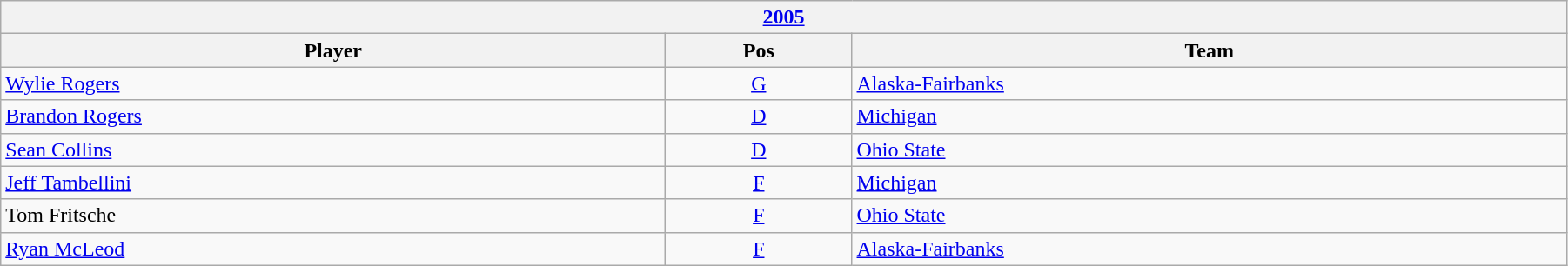<table class="wikitable" width=95%>
<tr>
<th colspan=3><a href='#'>2005</a></th>
</tr>
<tr>
<th>Player</th>
<th>Pos</th>
<th>Team</th>
</tr>
<tr>
<td><a href='#'>Wylie Rogers</a></td>
<td style="text-align:center;"><a href='#'>G</a></td>
<td><a href='#'>Alaska-Fairbanks</a></td>
</tr>
<tr>
<td><a href='#'>Brandon Rogers</a></td>
<td style="text-align:center;"><a href='#'>D</a></td>
<td><a href='#'>Michigan</a></td>
</tr>
<tr>
<td><a href='#'>Sean Collins</a></td>
<td style="text-align:center;"><a href='#'>D</a></td>
<td><a href='#'>Ohio State</a></td>
</tr>
<tr>
<td><a href='#'>Jeff Tambellini</a></td>
<td style="text-align:center;"><a href='#'>F</a></td>
<td><a href='#'>Michigan</a></td>
</tr>
<tr>
<td>Tom Fritsche</td>
<td style="text-align:center;"><a href='#'>F</a></td>
<td><a href='#'>Ohio State</a></td>
</tr>
<tr>
<td><a href='#'>Ryan McLeod</a></td>
<td style="text-align:center;"><a href='#'>F</a></td>
<td><a href='#'>Alaska-Fairbanks</a></td>
</tr>
</table>
